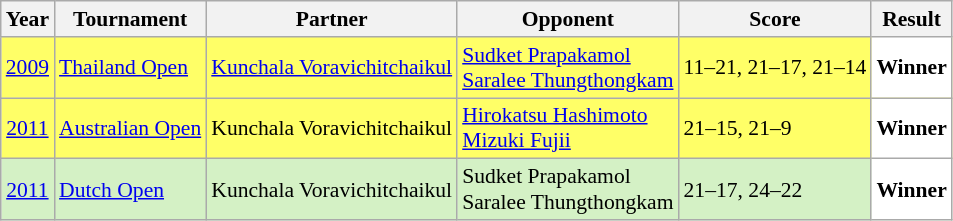<table class="sortable wikitable" style="font-size: 90%;">
<tr>
<th>Year</th>
<th>Tournament</th>
<th>Partner</th>
<th>Opponent</th>
<th>Score</th>
<th>Result</th>
</tr>
<tr style="background:#FFFF67">
<td align="center"><a href='#'>2009</a></td>
<td align="left"><a href='#'>Thailand Open</a></td>
<td align="left"> <a href='#'>Kunchala Voravichitchaikul</a></td>
<td align="left"> <a href='#'>Sudket Prapakamol</a><br> <a href='#'>Saralee Thungthongkam</a></td>
<td align="left">11–21, 21–17, 21–14</td>
<td style="text-align:left; background:white"> <strong>Winner</strong></td>
</tr>
<tr style="background:#FFFF67">
<td align="center"><a href='#'>2011</a></td>
<td align="left"><a href='#'>Australian Open</a></td>
<td align="left"> Kunchala Voravichitchaikul</td>
<td align="left"> <a href='#'>Hirokatsu Hashimoto</a><br> <a href='#'>Mizuki Fujii</a></td>
<td align="left">21–15, 21–9</td>
<td style="text-align:left; background:white"> <strong>Winner</strong></td>
</tr>
<tr style="background:#D4F1C5">
<td align="center"><a href='#'>2011</a></td>
<td align="left"><a href='#'>Dutch Open</a></td>
<td align="left"> Kunchala Voravichitchaikul</td>
<td align="left"> Sudket Prapakamol<br> Saralee Thungthongkam</td>
<td align="left">21–17, 24–22</td>
<td style="text-align:left; background:white"> <strong>Winner</strong></td>
</tr>
</table>
